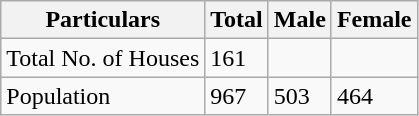<table class="wikitable sortable">
<tr>
<th>Particulars</th>
<th>Total</th>
<th>Male</th>
<th>Female</th>
</tr>
<tr>
<td>Total No. of Houses</td>
<td>161</td>
<td></td>
<td></td>
</tr>
<tr>
<td>Population</td>
<td>967</td>
<td>503</td>
<td>464</td>
</tr>
</table>
